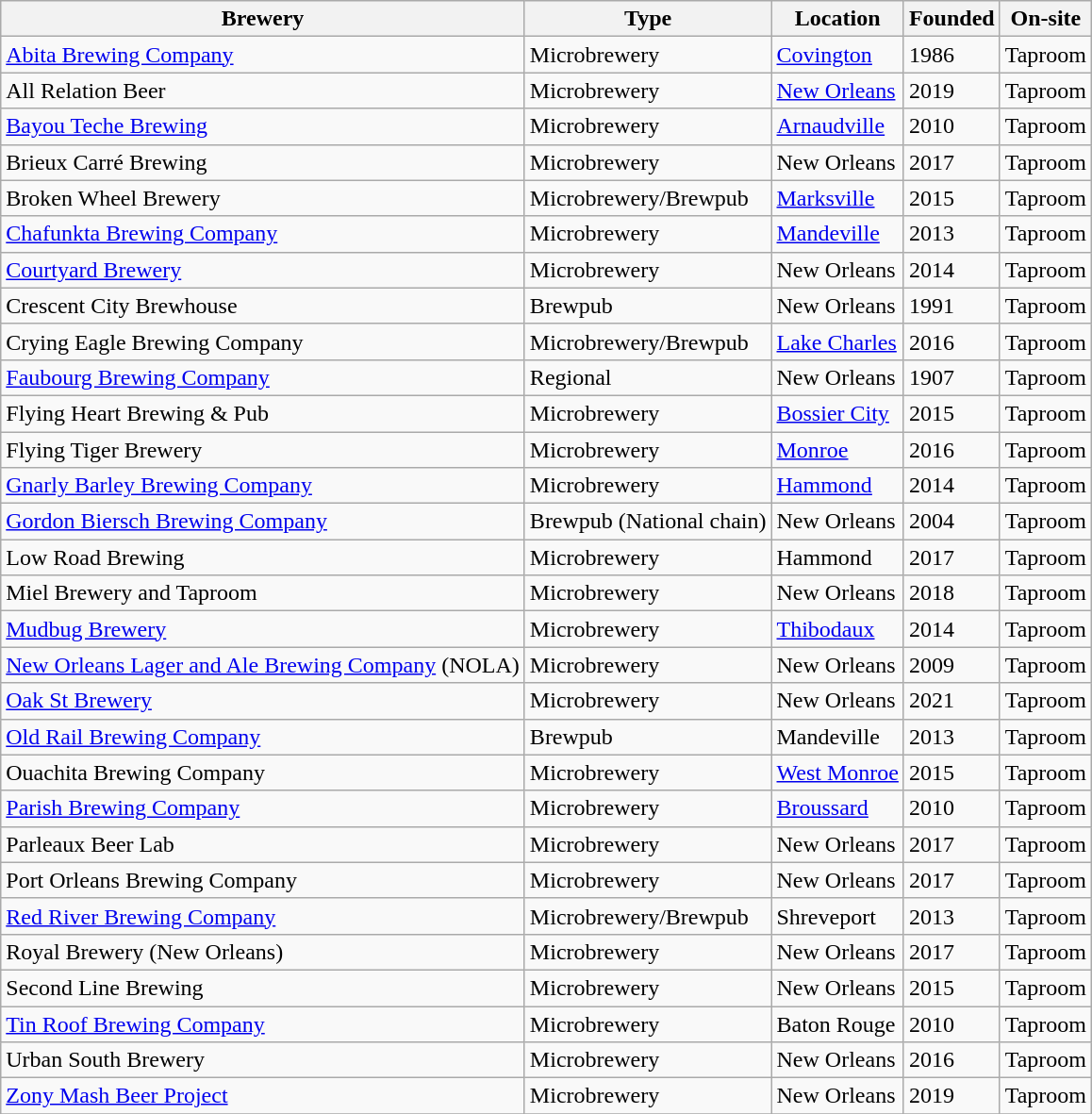<table class="wikitable sortable">
<tr>
<th>Brewery</th>
<th>Type</th>
<th>Location</th>
<th>Founded</th>
<th>On-site</th>
</tr>
<tr>
<td><a href='#'>Abita Brewing Company</a></td>
<td>Microbrewery</td>
<td><a href='#'>Covington</a></td>
<td>1986</td>
<td>Taproom</td>
</tr>
<tr>
<td>All Relation Beer</td>
<td>Microbrewery</td>
<td><a href='#'>New Orleans</a></td>
<td>2019</td>
<td>Taproom</td>
</tr>
<tr>
<td><a href='#'>Bayou Teche Brewing</a></td>
<td>Microbrewery</td>
<td><a href='#'>Arnaudville</a></td>
<td>2010</td>
<td>Taproom</td>
</tr>
<tr>
<td>Brieux Carré Brewing</td>
<td>Microbrewery</td>
<td>New Orleans</td>
<td>2017</td>
<td>Taproom</td>
</tr>
<tr>
<td>Broken Wheel Brewery</td>
<td>Microbrewery/Brewpub</td>
<td><a href='#'>Marksville</a></td>
<td>2015</td>
<td>Taproom</td>
</tr>
<tr>
<td><a href='#'>Chafunkta Brewing Company</a></td>
<td>Microbrewery</td>
<td><a href='#'>Mandeville</a></td>
<td>2013</td>
<td>Taproom</td>
</tr>
<tr>
<td><a href='#'>Courtyard Brewery</a></td>
<td>Microbrewery</td>
<td>New Orleans</td>
<td>2014</td>
<td>Taproom</td>
</tr>
<tr>
<td>Crescent City Brewhouse</td>
<td>Brewpub</td>
<td>New Orleans</td>
<td>1991</td>
<td>Taproom</td>
</tr>
<tr>
<td>Crying Eagle Brewing Company</td>
<td>Microbrewery/Brewpub</td>
<td><a href='#'>Lake Charles</a></td>
<td>2016</td>
<td>Taproom</td>
</tr>
<tr>
<td><a href='#'>Faubourg Brewing Company</a></td>
<td>Regional</td>
<td>New Orleans</td>
<td>1907</td>
<td>Taproom</td>
</tr>
<tr>
<td>Flying Heart Brewing & Pub</td>
<td>Microbrewery</td>
<td><a href='#'>Bossier City</a></td>
<td>2015</td>
<td>Taproom</td>
</tr>
<tr>
<td>Flying Tiger Brewery</td>
<td>Microbrewery</td>
<td><a href='#'>Monroe</a></td>
<td>2016</td>
<td>Taproom</td>
</tr>
<tr>
<td><a href='#'>Gnarly Barley Brewing Company</a></td>
<td>Microbrewery</td>
<td><a href='#'>Hammond</a></td>
<td>2014</td>
<td>Taproom</td>
</tr>
<tr>
<td><a href='#'>Gordon Biersch Brewing Company</a></td>
<td>Brewpub (National chain)</td>
<td>New Orleans</td>
<td>2004</td>
<td>Taproom</td>
</tr>
<tr>
<td>Low Road Brewing</td>
<td>Microbrewery</td>
<td>Hammond</td>
<td>2017</td>
<td>Taproom</td>
</tr>
<tr>
<td>Miel Brewery and Taproom</td>
<td>Microbrewery</td>
<td>New Orleans</td>
<td>2018</td>
<td>Taproom</td>
</tr>
<tr>
<td><a href='#'>Mudbug Brewery</a></td>
<td>Microbrewery</td>
<td><a href='#'>Thibodaux</a></td>
<td>2014</td>
<td>Taproom</td>
</tr>
<tr>
<td><a href='#'>New Orleans Lager and Ale Brewing Company</a> (NOLA)</td>
<td>Microbrewery</td>
<td>New Orleans</td>
<td>2009</td>
<td>Taproom</td>
</tr>
<tr>
<td><a href='#'>Oak St Brewery</a></td>
<td>Microbrewery</td>
<td>New Orleans</td>
<td>2021</td>
<td>Taproom</td>
</tr>
<tr>
<td><a href='#'>Old Rail Brewing Company</a></td>
<td>Brewpub</td>
<td>Mandeville</td>
<td>2013</td>
<td>Taproom</td>
</tr>
<tr>
<td>Ouachita Brewing Company</td>
<td>Microbrewery</td>
<td><a href='#'>West Monroe</a></td>
<td>2015</td>
<td>Taproom</td>
</tr>
<tr>
<td><a href='#'>Parish Brewing Company</a></td>
<td>Microbrewery</td>
<td><a href='#'>Broussard</a></td>
<td>2010</td>
<td>Taproom</td>
</tr>
<tr>
<td>Parleaux Beer Lab</td>
<td>Microbrewery</td>
<td>New Orleans</td>
<td>2017</td>
<td>Taproom</td>
</tr>
<tr>
<td>Port Orleans Brewing Company</td>
<td>Microbrewery</td>
<td>New Orleans</td>
<td>2017</td>
<td>Taproom</td>
</tr>
<tr>
<td><a href='#'>Red River Brewing Company</a></td>
<td>Microbrewery/Brewpub</td>
<td>Shreveport</td>
<td>2013</td>
<td>Taproom</td>
</tr>
<tr>
<td>Royal Brewery (New Orleans)</td>
<td>Microbrewery</td>
<td>New Orleans</td>
<td>2017</td>
<td>Taproom</td>
</tr>
<tr>
<td>Second Line Brewing</td>
<td>Microbrewery</td>
<td>New Orleans</td>
<td>2015</td>
<td>Taproom</td>
</tr>
<tr>
<td><a href='#'>Tin Roof Brewing Company</a></td>
<td>Microbrewery</td>
<td>Baton Rouge</td>
<td>2010</td>
<td>Taproom</td>
</tr>
<tr>
<td>Urban South Brewery</td>
<td>Microbrewery</td>
<td>New Orleans</td>
<td>2016</td>
<td>Taproom</td>
</tr>
<tr>
<td><a href='#'>Zony Mash Beer Project</a></td>
<td>Microbrewery</td>
<td>New Orleans</td>
<td>2019</td>
<td>Taproom</td>
</tr>
<tr>
</tr>
</table>
